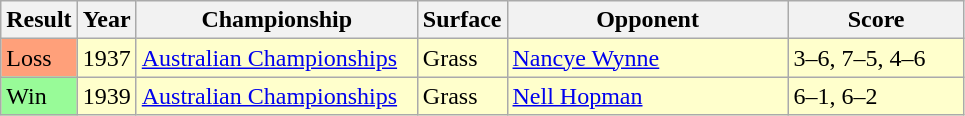<table class="sortable wikitable">
<tr>
<th style="width:40px">Result</th>
<th style="width:30px">Year</th>
<th style="width:180px">Championship</th>
<th style="width:50px">Surface</th>
<th style="width:180px">Opponent</th>
<th style="width:110px" class="unsortable">Score</th>
</tr>
<tr style="background:#ffc;">
<td style="background:#ffa07a;">Loss</td>
<td>1937</td>
<td><a href='#'>Australian Championships</a></td>
<td>Grass</td>
<td> <a href='#'>Nancye Wynne</a></td>
<td>3–6, 7–5, 4–6</td>
</tr>
<tr style="background:#ffc;">
<td style="background:#98fb98;">Win</td>
<td>1939</td>
<td><a href='#'>Australian Championships</a></td>
<td>Grass</td>
<td> <a href='#'>Nell Hopman</a></td>
<td>6–1, 6–2</td>
</tr>
</table>
